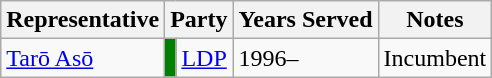<table class=wikitable>
<tr valign=bottom>
<th>Representative</th>
<th colspan="2">Party</th>
<th>Years Served</th>
<th>Notes</th>
</tr>
<tr>
<td><a href='#'>Tarō Asō</a></td>
<td bgcolor=green></td>
<td><a href='#'>LDP</a></td>
<td>1996–</td>
<td>Incumbent</td>
</tr>
</table>
